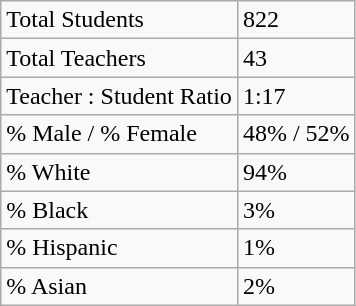<table class="wikitable">
<tr>
<td>Total Students</td>
<td>822</td>
</tr>
<tr>
<td>Total Teachers</td>
<td>43</td>
</tr>
<tr>
<td>Teacher : Student Ratio</td>
<td>1:17</td>
</tr>
<tr>
<td>% Male / % Female</td>
<td>48% / 52%</td>
</tr>
<tr>
<td>% White</td>
<td>94%</td>
</tr>
<tr>
<td>% Black</td>
<td>3%</td>
</tr>
<tr>
<td>% Hispanic</td>
<td>1%</td>
</tr>
<tr>
<td>% Asian</td>
<td>2%</td>
</tr>
</table>
